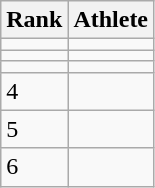<table class="wikitable" style="text-align:left">
<tr>
<th>Rank</th>
<th>Athlete</th>
</tr>
<tr>
<td></td>
<td align=left></td>
</tr>
<tr>
<td></td>
<td align=left></td>
</tr>
<tr>
<td></td>
<td align=left></td>
</tr>
<tr>
<td>4</td>
<td align=left></td>
</tr>
<tr>
<td>5</td>
<td align=left></td>
</tr>
<tr>
<td>6</td>
<td align=left></td>
</tr>
</table>
